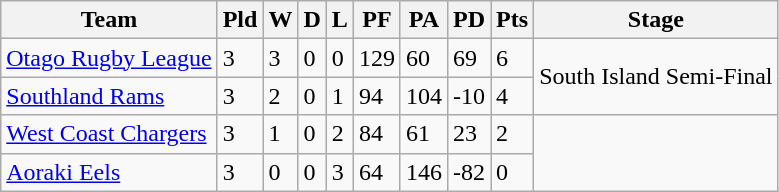<table class="wikitable">
<tr>
<th>Team</th>
<th>Pld</th>
<th>W</th>
<th>D</th>
<th>L</th>
<th>PF</th>
<th>PA</th>
<th>PD</th>
<th>Pts</th>
<th>Stage</th>
</tr>
<tr>
<td> <a href='#'>Otago Rugby League</a></td>
<td>3</td>
<td>3</td>
<td>0</td>
<td>0</td>
<td>129</td>
<td>60</td>
<td>69</td>
<td>6</td>
<td rowspan="2">South Island Semi-Final</td>
</tr>
<tr>
<td> <a href='#'>Southland Rams</a></td>
<td>3</td>
<td>2</td>
<td>0</td>
<td>1</td>
<td>94</td>
<td>104</td>
<td>-10</td>
<td>4</td>
</tr>
<tr>
<td> <a href='#'>West Coast Chargers</a></td>
<td>3</td>
<td>1</td>
<td>0</td>
<td>2</td>
<td>84</td>
<td>61</td>
<td>23</td>
<td>2</td>
<td rowspan="2"></td>
</tr>
<tr>
<td> <a href='#'>Aoraki Eels</a></td>
<td>3</td>
<td>0</td>
<td>0</td>
<td>3</td>
<td>64</td>
<td>146</td>
<td>-82</td>
<td>0</td>
</tr>
</table>
